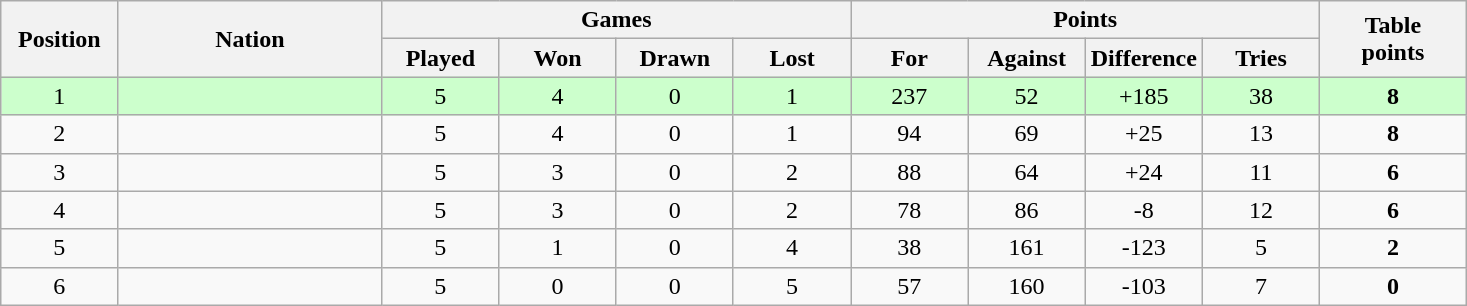<table class="wikitable" style="text-align: center;">
<tr>
<th rowspan=2 width="8%">Position</th>
<th rowspan=2 width="18%">Nation</th>
<th colspan=4 width="32%">Games</th>
<th colspan=4 width="32%">Points</th>
<th rowspan=2 width="10%">Table<br>points</th>
</tr>
<tr>
<th width="8%">Played</th>
<th width="8%">Won</th>
<th width="8%">Drawn</th>
<th width="8%">Lost</th>
<th width="8%">For</th>
<th width="8%">Against</th>
<th width="8%">Difference</th>
<th width="8%">Tries</th>
</tr>
<tr bgcolor=#ccffcc align=center>
<td>1</td>
<td align=left></td>
<td>5</td>
<td>4</td>
<td>0</td>
<td>1</td>
<td>237</td>
<td>52</td>
<td>+185</td>
<td>38</td>
<td><strong>8</strong></td>
</tr>
<tr>
<td>2</td>
<td align=left></td>
<td>5</td>
<td>4</td>
<td>0</td>
<td>1</td>
<td>94</td>
<td>69</td>
<td>+25</td>
<td>13</td>
<td><strong>8</strong></td>
</tr>
<tr>
<td>3</td>
<td align=left></td>
<td>5</td>
<td>3</td>
<td>0</td>
<td>2</td>
<td>88</td>
<td>64</td>
<td>+24</td>
<td>11</td>
<td><strong>6</strong></td>
</tr>
<tr>
<td>4</td>
<td align=left></td>
<td>5</td>
<td>3</td>
<td>0</td>
<td>2</td>
<td>78</td>
<td>86</td>
<td>-8</td>
<td>12</td>
<td><strong>6</strong></td>
</tr>
<tr>
<td>5</td>
<td align=left></td>
<td>5</td>
<td>1</td>
<td>0</td>
<td>4</td>
<td>38</td>
<td>161</td>
<td>-123</td>
<td>5</td>
<td><strong>2</strong></td>
</tr>
<tr>
<td>6</td>
<td align=left></td>
<td>5</td>
<td>0</td>
<td>0</td>
<td>5</td>
<td>57</td>
<td>160</td>
<td>-103</td>
<td>7</td>
<td><strong>0</strong></td>
</tr>
</table>
